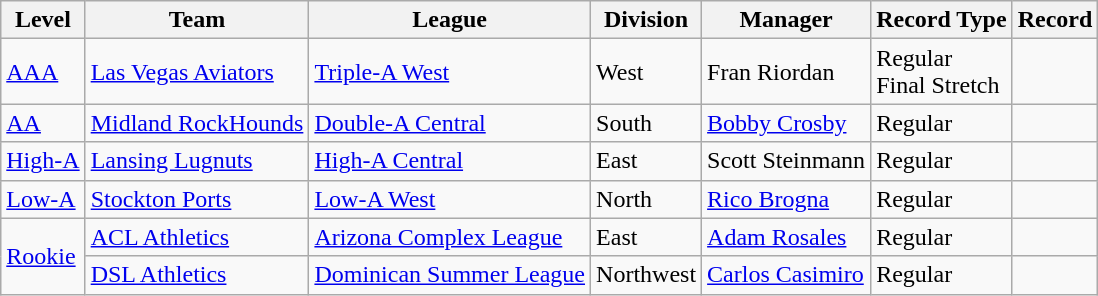<table class="wikitable" style="text-align:left">
<tr>
<th>Level</th>
<th>Team</th>
<th>League</th>
<th>Division</th>
<th>Manager</th>
<th>Record Type</th>
<th>Record</th>
</tr>
<tr>
<td><a href='#'>AAA</a></td>
<td><a href='#'>Las Vegas Aviators</a></td>
<td><a href='#'>Triple-A West</a></td>
<td>West</td>
<td>Fran Riordan</td>
<td>Regular <br> Final Stretch</td>
<td><br></td>
</tr>
<tr>
<td><a href='#'>AA</a></td>
<td><a href='#'>Midland RockHounds</a></td>
<td><a href='#'>Double-A Central</a></td>
<td>South</td>
<td><a href='#'>Bobby Crosby</a></td>
<td>Regular</td>
<td></td>
</tr>
<tr>
<td><a href='#'>High-A</a></td>
<td><a href='#'>Lansing Lugnuts</a></td>
<td><a href='#'>High-A Central</a></td>
<td>East</td>
<td>Scott Steinmann</td>
<td>Regular</td>
<td></td>
</tr>
<tr>
<td><a href='#'>Low-A</a></td>
<td><a href='#'>Stockton Ports</a></td>
<td><a href='#'>Low-A West</a></td>
<td>North</td>
<td><a href='#'>Rico Brogna</a></td>
<td>Regular</td>
<td></td>
</tr>
<tr>
<td rowspan=2><a href='#'>Rookie</a></td>
<td><a href='#'>ACL Athletics</a></td>
<td><a href='#'>Arizona Complex League</a></td>
<td>East</td>
<td><a href='#'>Adam Rosales</a></td>
<td>Regular</td>
<td></td>
</tr>
<tr>
<td><a href='#'>DSL Athletics</a></td>
<td><a href='#'>Dominican Summer League</a></td>
<td>Northwest</td>
<td><a href='#'>Carlos Casimiro</a></td>
<td>Regular</td>
<td></td>
</tr>
</table>
